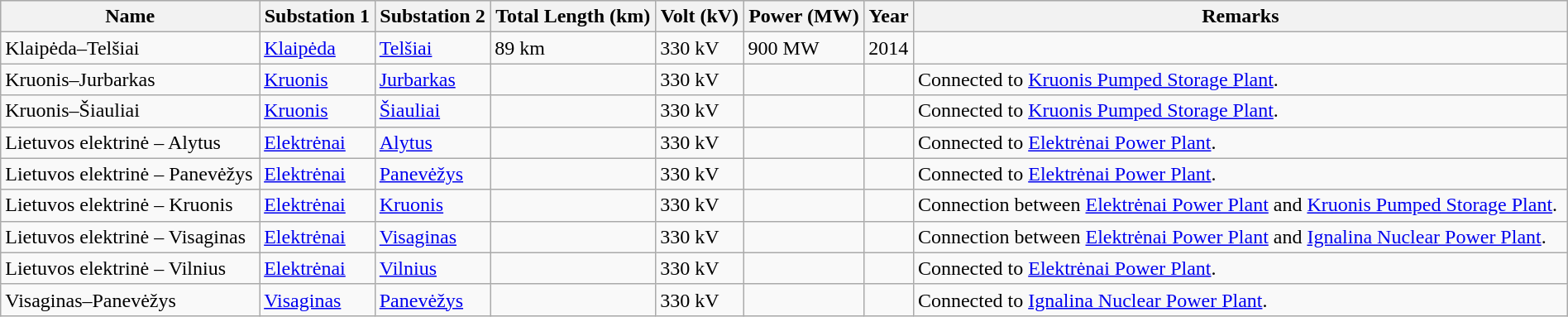<table class="wikitable sortable" width="100%">
<tr bgcolor="#dfdfdf">
<th>Name</th>
<th>Substation 1</th>
<th>Substation 2</th>
<th>Total Length (km)</th>
<th>Volt (kV)</th>
<th>Power (MW)</th>
<th>Year</th>
<th>Remarks</th>
</tr>
<tr>
<td>Klaipėda–Telšiai</td>
<td><a href='#'>Klaipėda</a></td>
<td><a href='#'>Telšiai</a></td>
<td>89 km</td>
<td>330 kV</td>
<td>900 MW</td>
<td>2014</td>
<td></td>
</tr>
<tr>
<td>Kruonis–Jurbarkas</td>
<td><a href='#'>Kruonis</a></td>
<td><a href='#'>Jurbarkas</a></td>
<td></td>
<td>330 kV</td>
<td></td>
<td></td>
<td>Connected to <a href='#'>Kruonis Pumped Storage Plant</a>.</td>
</tr>
<tr>
<td>Kruonis–Šiauliai</td>
<td><a href='#'>Kruonis</a></td>
<td><a href='#'>Šiauliai</a></td>
<td></td>
<td>330 kV</td>
<td></td>
<td></td>
<td>Connected to <a href='#'>Kruonis Pumped Storage Plant</a>.</td>
</tr>
<tr>
<td>Lietuvos elektrinė – Alytus</td>
<td><a href='#'>Elektrėnai</a></td>
<td><a href='#'>Alytus</a></td>
<td></td>
<td>330 kV</td>
<td></td>
<td></td>
<td>Connected to <a href='#'>Elektrėnai Power Plant</a>.</td>
</tr>
<tr>
<td>Lietuvos elektrinė – Panevėžys</td>
<td><a href='#'>Elektrėnai</a></td>
<td><a href='#'>Panevėžys</a></td>
<td></td>
<td>330 kV</td>
<td></td>
<td></td>
<td>Connected to <a href='#'>Elektrėnai Power Plant</a>.</td>
</tr>
<tr>
<td>Lietuvos elektrinė – Kruonis</td>
<td><a href='#'>Elektrėnai</a></td>
<td><a href='#'>Kruonis</a></td>
<td></td>
<td>330 kV</td>
<td></td>
<td></td>
<td>Connection between <a href='#'>Elektrėnai Power Plant</a> and <a href='#'>Kruonis Pumped Storage Plant</a>.</td>
</tr>
<tr>
<td>Lietuvos elektrinė – Visaginas</td>
<td><a href='#'>Elektrėnai</a></td>
<td><a href='#'>Visaginas</a></td>
<td></td>
<td>330 kV</td>
<td></td>
<td></td>
<td>Connection between <a href='#'>Elektrėnai Power Plant</a> and <a href='#'>Ignalina Nuclear Power Plant</a>.</td>
</tr>
<tr>
<td>Lietuvos elektrinė – Vilnius</td>
<td><a href='#'>Elektrėnai</a></td>
<td><a href='#'>Vilnius</a></td>
<td></td>
<td>330 kV</td>
<td></td>
<td></td>
<td>Connected to <a href='#'>Elektrėnai Power Plant</a>.</td>
</tr>
<tr>
<td>Visaginas–Panevėžys</td>
<td><a href='#'>Visaginas</a></td>
<td><a href='#'>Panevėžys</a></td>
<td></td>
<td>330 kV</td>
<td></td>
<td></td>
<td>Connected to <a href='#'>Ignalina Nuclear Power Plant</a>.</td>
</tr>
</table>
